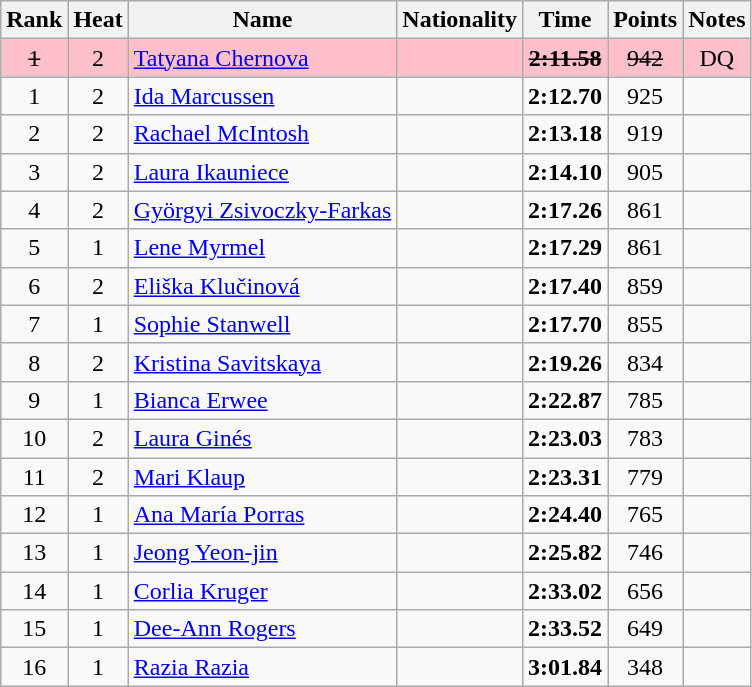<table class="wikitable sortable" style="text-align:center">
<tr>
<th>Rank</th>
<th>Heat</th>
<th>Name</th>
<th>Nationality</th>
<th>Time</th>
<th>Points</th>
<th>Notes</th>
</tr>
<tr bgcolor=pink>
<td><s>1 </s></td>
<td>2</td>
<td align="left"><a href='#'>Tatyana Chernova</a></td>
<td align=left></td>
<td><s><strong>2:11.58</strong> </s></td>
<td><s>942 </s></td>
<td>DQ</td>
</tr>
<tr>
<td>1</td>
<td>2</td>
<td align="left"><a href='#'>Ida Marcussen</a></td>
<td align=left></td>
<td><strong>2:12.70</strong></td>
<td>925</td>
<td></td>
</tr>
<tr>
<td>2</td>
<td>2</td>
<td align="left"><a href='#'>Rachael McIntosh</a></td>
<td align=left></td>
<td><strong>2:13.18</strong></td>
<td>919</td>
<td></td>
</tr>
<tr>
<td>3</td>
<td>2</td>
<td align="left"><a href='#'>Laura Ikauniece</a></td>
<td align=left></td>
<td><strong>2:14.10</strong></td>
<td>905</td>
<td></td>
</tr>
<tr>
<td>4</td>
<td>2</td>
<td align="left"><a href='#'>Györgyi Zsivoczky-Farkas</a></td>
<td align=left></td>
<td><strong>2:17.26</strong></td>
<td>861</td>
<td></td>
</tr>
<tr>
<td>5</td>
<td>1</td>
<td align="left"><a href='#'>Lene Myrmel</a></td>
<td align=left></td>
<td><strong>2:17.29</strong></td>
<td>861</td>
<td></td>
</tr>
<tr>
<td>6</td>
<td>2</td>
<td align="left"><a href='#'>Eliška Klučinová</a></td>
<td align=left></td>
<td><strong>2:17.40</strong></td>
<td>859</td>
<td></td>
</tr>
<tr>
<td>7</td>
<td>1</td>
<td align="left"><a href='#'>Sophie Stanwell</a></td>
<td align=left></td>
<td><strong>2:17.70</strong></td>
<td>855</td>
<td></td>
</tr>
<tr>
<td>8</td>
<td>2</td>
<td align="left"><a href='#'>Kristina Savitskaya</a></td>
<td align=left></td>
<td><strong>2:19.26</strong></td>
<td>834</td>
<td></td>
</tr>
<tr>
<td>9</td>
<td>1</td>
<td align="left"><a href='#'>Bianca Erwee</a></td>
<td align=left></td>
<td><strong>2:22.87</strong></td>
<td>785</td>
<td></td>
</tr>
<tr>
<td>10</td>
<td>2</td>
<td align="left"><a href='#'>Laura Ginés</a></td>
<td align=left></td>
<td><strong>2:23.03</strong></td>
<td>783</td>
<td></td>
</tr>
<tr>
<td>11</td>
<td>2</td>
<td align="left"><a href='#'>Mari Klaup</a></td>
<td align=left></td>
<td><strong>2:23.31</strong></td>
<td>779</td>
<td></td>
</tr>
<tr>
<td>12</td>
<td>1</td>
<td align="left"><a href='#'>Ana María Porras</a></td>
<td align=left></td>
<td><strong>2:24.40</strong></td>
<td>765</td>
<td></td>
</tr>
<tr>
<td>13</td>
<td>1</td>
<td align="left"><a href='#'>Jeong Yeon-jin</a></td>
<td align=left></td>
<td><strong>2:25.82</strong></td>
<td>746</td>
<td></td>
</tr>
<tr>
<td>14</td>
<td>1</td>
<td align="left"><a href='#'>Corlia Kruger</a></td>
<td align=left></td>
<td><strong>2:33.02</strong></td>
<td>656</td>
<td></td>
</tr>
<tr>
<td>15</td>
<td>1</td>
<td align="left"><a href='#'>Dee-Ann Rogers</a></td>
<td align=left></td>
<td><strong>2:33.52</strong></td>
<td>649</td>
<td></td>
</tr>
<tr>
<td>16</td>
<td>1</td>
<td align="left"><a href='#'>Razia Razia</a></td>
<td align=left></td>
<td><strong>3:01.84</strong></td>
<td>348</td>
<td></td>
</tr>
</table>
